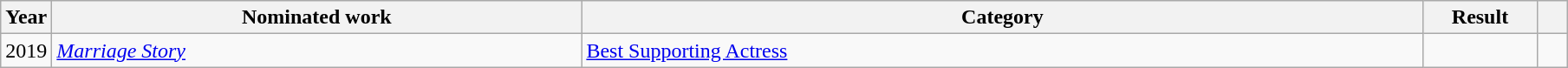<table class="wikitable sortable">
<tr>
<th scope="col" style="width:1em;">Year</th>
<th scope="col" style="width:25em;">Nominated work</th>
<th scope="col" style="width:40em;">Category</th>
<th scope="col" style="width:5em;">Result</th>
<th scope="col" style="width:1em;"class="unsortable"></th>
</tr>
<tr>
<td>2019</td>
<td><em><a href='#'>Marriage Story</a></em></td>
<td><a href='#'>Best Supporting Actress</a></td>
<td></td>
<td></td>
</tr>
</table>
